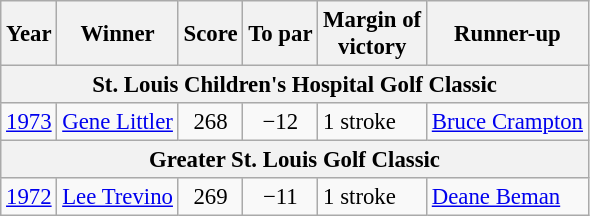<table class=wikitable style="font-size:95%">
<tr>
<th>Year</th>
<th>Winner</th>
<th>Score</th>
<th>To par</th>
<th>Margin of<br>victory</th>
<th>Runner-up</th>
</tr>
<tr>
<th colspan=6>St. Louis Children's Hospital Golf Classic</th>
</tr>
<tr>
<td><a href='#'>1973</a></td>
<td> <a href='#'>Gene Littler</a></td>
<td align=center>268</td>
<td align=center>−12</td>
<td>1 stroke</td>
<td> <a href='#'>Bruce Crampton</a></td>
</tr>
<tr>
<th colspan=6>Greater St. Louis Golf Classic</th>
</tr>
<tr>
<td><a href='#'>1972</a></td>
<td> <a href='#'>Lee Trevino</a></td>
<td align=center>269</td>
<td align=center>−11</td>
<td>1 stroke</td>
<td> <a href='#'>Deane Beman</a></td>
</tr>
</table>
